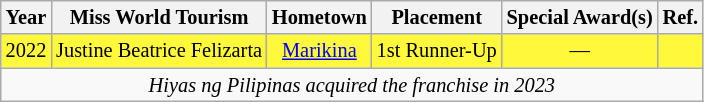<table class="wikitable" style="font-size: 85%; text-align:center" width:100%;">
<tr>
<th>Year</th>
<th>Miss World Tourism</th>
<th>Hometown</th>
<th>Placement</th>
<th>Special Award(s)</th>
<th>Ref.</th>
</tr>
<tr style="background-color:#FFF83B">
<td>2022</td>
<td>Justine Beatrice Felizarta</td>
<td><a href='#'>Marikina</a></td>
<td>1st Runner-Up</td>
<td>—</td>
<td></td>
</tr>
<tr>
<td colspan="6"><em>Hiyas ng Pilipinas acquired the franchise in 2023</em></td>
</tr>
</table>
